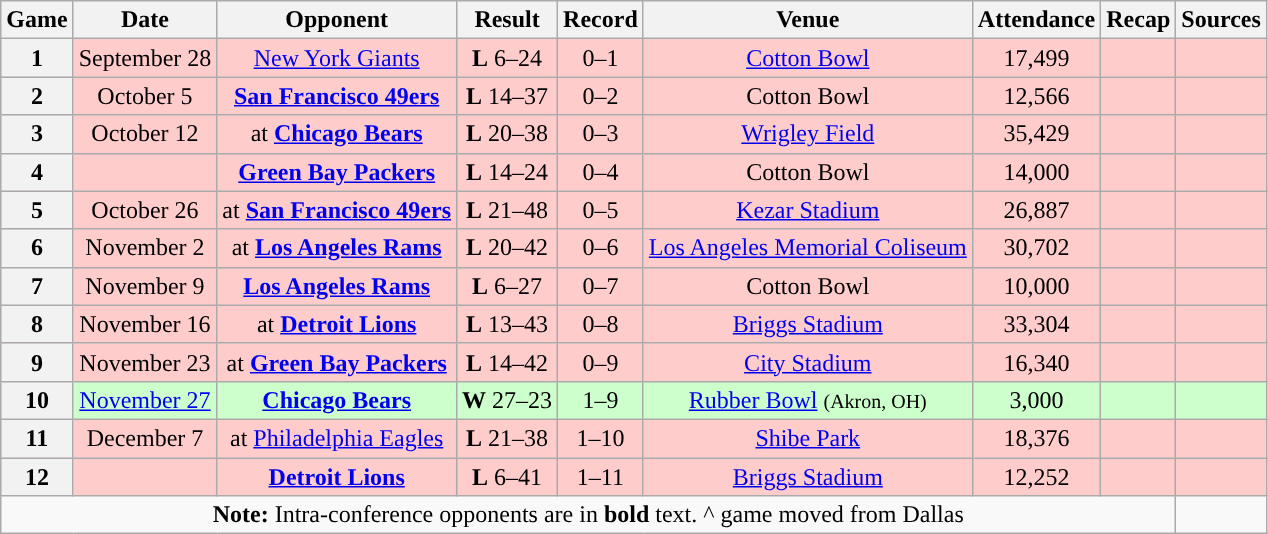<table class="wikitable" style="text-align:center">
<tr>
<th>Game</th>
<th>Date</th>
<th>Opponent</th>
<th>Result</th>
<th>Record</th>
<th>Venue</th>
<th>Attendance</th>
<th>Recap</th>
<th>Sources</th>
</tr>
<tr style="background:#fcc">
<th>1</th>
<td>September 28</td>
<td><a href='#'>New York Giants</a></td>
<td><strong>L</strong> 6–24</td>
<td>0–1</td>
<td><a href='#'>Cotton Bowl</a></td>
<td>17,499</td>
<td></td>
<td></td>
</tr>
<tr style="background:#fcc">
<th>2</th>
<td>October 5</td>
<td><strong><a href='#'>San Francisco 49ers</a></strong></td>
<td><strong>L</strong> 14–37</td>
<td>0–2</td>
<td>Cotton Bowl</td>
<td>12,566</td>
<td></td>
<td></td>
</tr>
<tr style="background:#fcc">
<th>3</th>
<td>October 12</td>
<td>at <strong><a href='#'>Chicago Bears</a></strong></td>
<td><strong>L</strong> 20–38</td>
<td>0–3</td>
<td><a href='#'>Wrigley Field</a></td>
<td>35,429</td>
<td></td>
<td></td>
</tr>
<tr style="background:#fcc">
<th>4</th>
<td></td>
<td><strong><a href='#'>Green Bay Packers</a></strong></td>
<td><strong>L</strong> 14–24</td>
<td>0–4</td>
<td>Cotton Bowl</td>
<td>14,000</td>
<td></td>
<td></td>
</tr>
<tr style="background:#fcc">
<th>5</th>
<td>October 26</td>
<td>at <strong><a href='#'>San Francisco 49ers</a></strong></td>
<td><strong>L</strong> 21–48</td>
<td>0–5</td>
<td><a href='#'>Kezar Stadium</a></td>
<td>26,887</td>
<td></td>
<td></td>
</tr>
<tr style="background:#fcc">
<th>6</th>
<td>November 2</td>
<td>at <strong><a href='#'>Los Angeles Rams</a></strong></td>
<td><strong>L</strong> 20–42</td>
<td>0–6</td>
<td><a href='#'>Los Angeles Memorial Coliseum</a></td>
<td>30,702</td>
<td></td>
<td></td>
</tr>
<tr style="background:#fcc">
<th>7</th>
<td>November 9</td>
<td><strong><a href='#'>Los Angeles Rams</a></strong></td>
<td><strong>L</strong> 6–27</td>
<td>0–7</td>
<td>Cotton Bowl</td>
<td>10,000</td>
<td></td>
<td></td>
</tr>
<tr style="background:#fcc">
<th>8</th>
<td>November 16</td>
<td>at <strong><a href='#'>Detroit Lions</a></strong></td>
<td><strong>L</strong> 13–43</td>
<td>0–8</td>
<td><a href='#'>Briggs Stadium</a></td>
<td>33,304</td>
<td></td>
<td></td>
</tr>
<tr style="background:#fcc">
<th>9</th>
<td>November 23</td>
<td>at <strong><a href='#'>Green Bay Packers</a></strong></td>
<td><strong>L</strong> 14–42</td>
<td>0–9</td>
<td><a href='#'>City Stadium</a></td>
<td>16,340</td>
<td></td>
<td></td>
</tr>
<tr style="background:#cfc">
<th>10</th>
<td><a href='#'>November 27</a></td>
<td><strong><a href='#'>Chicago Bears</a></strong></td>
<td><strong>W</strong> 27–23</td>
<td>1–9</td>
<td><a href='#'>Rubber Bowl</a> <small>(Akron, OH)</small></td>
<td>3,000</td>
<td></td>
<td></td>
</tr>
<tr style="background:#fcc">
<th>11</th>
<td>December 7</td>
<td>at <a href='#'>Philadelphia Eagles</a></td>
<td><strong>L</strong> 21–38</td>
<td>1–10</td>
<td><a href='#'>Shibe Park</a></td>
<td>18,376</td>
<td></td>
<td></td>
</tr>
<tr style="background:#fcc">
<th>12</th>
<td></td>
<td><strong><a href='#'>Detroit Lions</a></strong></td>
<td><strong>L</strong> 6–41</td>
<td>1–11</td>
<td><a href='#'>Briggs Stadium</a></td>
<td>12,252</td>
<td></td>
<td></td>
</tr>
<tr>
<td colspan="8"><strong>Note:</strong> Intra-conference opponents are in <strong>bold</strong> text. ^ game moved from Dallas</td>
</tr>
</table>
